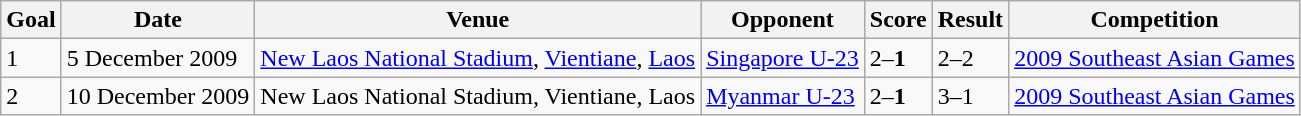<table class="wikitable">
<tr>
<th>Goal</th>
<th>Date</th>
<th>Venue</th>
<th>Opponent</th>
<th>Score</th>
<th>Result</th>
<th>Competition</th>
</tr>
<tr>
<td>1</td>
<td>5 December 2009</td>
<td><a href='#'>New Laos National Stadium</a>, <a href='#'>Vientiane</a>, <a href='#'>Laos</a></td>
<td> <a href='#'>Singapore U-23</a></td>
<td>2–<strong>1</strong></td>
<td>2–2</td>
<td><a href='#'>2009 Southeast Asian Games</a></td>
</tr>
<tr>
<td>2</td>
<td>10 December 2009</td>
<td>New Laos National Stadium, Vientiane, Laos</td>
<td> <a href='#'>Myanmar U-23</a></td>
<td>2–<strong>1</strong></td>
<td>3–1</td>
<td><a href='#'>2009 Southeast Asian Games</a></td>
</tr>
</table>
